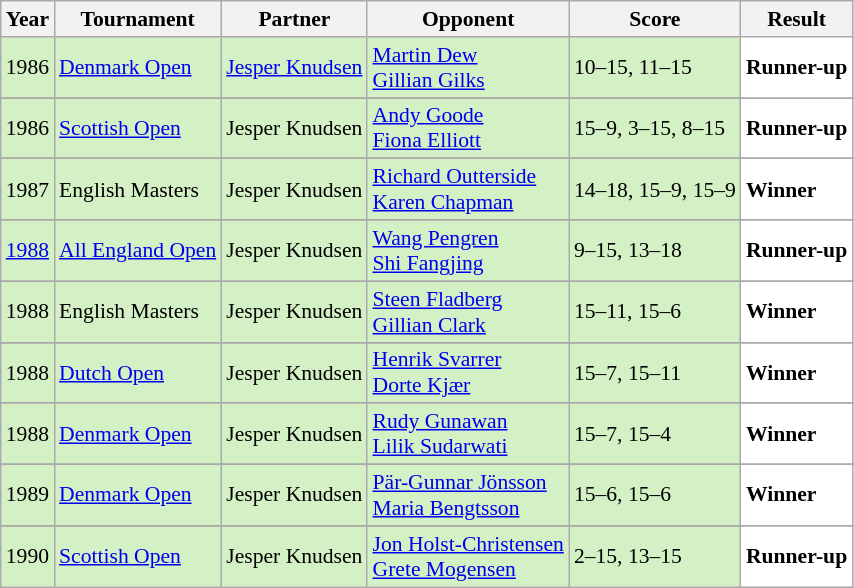<table class="sortable wikitable" style="font-size: 90%;">
<tr>
<th>Year</th>
<th>Tournament</th>
<th>Partner</th>
<th>Opponent</th>
<th>Score</th>
<th>Result</th>
</tr>
<tr style="background:#D4F1C5">
<td align="center">1986</td>
<td align="left"><a href='#'>Denmark Open</a></td>
<td align="left"> <a href='#'>Jesper Knudsen</a></td>
<td align="left"> <a href='#'>Martin Dew</a> <br>  <a href='#'>Gillian Gilks</a></td>
<td align="left">10–15, 11–15</td>
<td style="text-align:left; background:white"> <strong>Runner-up</strong></td>
</tr>
<tr>
</tr>
<tr style="background:#D4F1C5">
<td align="center">1986</td>
<td align="left"><a href='#'>Scottish Open</a></td>
<td align="left"> Jesper Knudsen</td>
<td align="left"> <a href='#'>Andy Goode</a> <br>  <a href='#'>Fiona Elliott</a></td>
<td align="left">15–9, 3–15, 8–15</td>
<td style="text-align:left; background:white"> <strong>Runner-up</strong></td>
</tr>
<tr>
</tr>
<tr style="background:#D4F1C5">
<td align="center">1987</td>
<td align="left">English Masters</td>
<td align="left"> Jesper Knudsen</td>
<td align="left"> <a href='#'>Richard Outterside</a> <br>  <a href='#'>Karen Chapman</a></td>
<td align="left">14–18, 15–9, 15–9</td>
<td style="text-align:left; background:white"> <strong>Winner</strong></td>
</tr>
<tr>
</tr>
<tr style="background:#D4F1C5">
<td align="center"><a href='#'>1988</a></td>
<td align="left"><a href='#'>All England Open</a></td>
<td align="left"> Jesper Knudsen</td>
<td align="left"> <a href='#'>Wang Pengren</a> <br>  <a href='#'>Shi Fangjing</a></td>
<td align="left">9–15, 13–18</td>
<td style="text-align:left; background:white"> <strong>Runner-up</strong></td>
</tr>
<tr>
</tr>
<tr style="background:#D4F1C5">
<td align="center">1988</td>
<td align="left">English Masters</td>
<td align="left"> Jesper Knudsen</td>
<td align="left"> <a href='#'>Steen Fladberg</a> <br>  <a href='#'>Gillian Clark</a></td>
<td align="left">15–11, 15–6</td>
<td style="text-align:left; background:white"> <strong>Winner</strong></td>
</tr>
<tr>
</tr>
<tr style="background:#D4F1C5">
<td align="center">1988</td>
<td align="left"><a href='#'>Dutch Open</a></td>
<td align="left"> Jesper Knudsen</td>
<td align="left"> <a href='#'>Henrik Svarrer</a> <br>  <a href='#'>Dorte Kjær</a></td>
<td align="left">15–7, 15–11</td>
<td style="text-align:left; background:white"> <strong>Winner</strong></td>
</tr>
<tr>
</tr>
<tr style="background:#D4F1C5">
<td align="center">1988</td>
<td align="left"><a href='#'>Denmark Open</a></td>
<td align="left"> Jesper Knudsen</td>
<td align="left"> <a href='#'>Rudy Gunawan</a> <br>  <a href='#'>Lilik Sudarwati</a></td>
<td align="left">15–7, 15–4</td>
<td style="text-align:left; background:white"> <strong>Winner</strong></td>
</tr>
<tr>
</tr>
<tr style="background:#D4F1C5">
<td align="center">1989</td>
<td align="left"><a href='#'>Denmark Open</a></td>
<td align="left"> Jesper Knudsen</td>
<td align="left"> <a href='#'>Pär-Gunnar Jönsson</a> <br>  <a href='#'>Maria Bengtsson</a></td>
<td align="left">15–6, 15–6</td>
<td style="text-align:left; background:white"> <strong>Winner</strong></td>
</tr>
<tr>
</tr>
<tr style="background:#D4F1C5">
<td align="center">1990</td>
<td align="left"><a href='#'>Scottish Open</a></td>
<td align="left"> Jesper Knudsen</td>
<td align="left"> <a href='#'>Jon Holst-Christensen</a> <br>  <a href='#'>Grete Mogensen</a></td>
<td align="left">2–15, 13–15</td>
<td style="text-align:left; background:white"> <strong>Runner-up</strong></td>
</tr>
</table>
